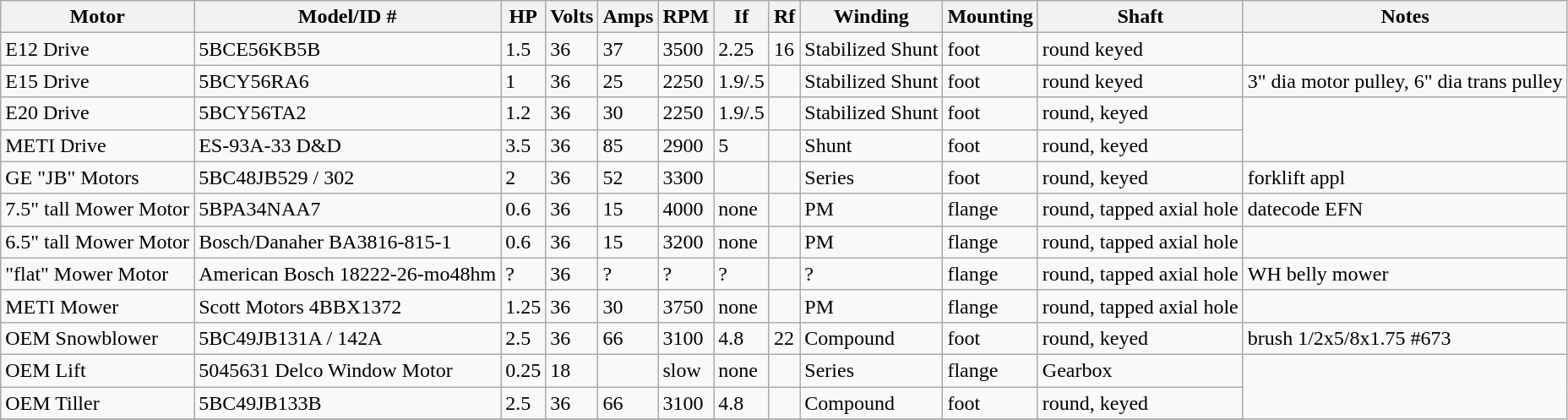<table class="wikitable">
<tr>
<th>Motor</th>
<th>Model/ID #</th>
<th>HP</th>
<th>Volts</th>
<th>Amps</th>
<th>RPM</th>
<th>If</th>
<th>Rf</th>
<th>Winding</th>
<th>Mounting</th>
<th>Shaft</th>
<th>Notes</th>
</tr>
<tr>
<td>E12 Drive</td>
<td>5BCE56KB5B</td>
<td>1.5</td>
<td>36</td>
<td>37</td>
<td>3500</td>
<td>2.25</td>
<td>16</td>
<td>Stabilized Shunt</td>
<td>foot</td>
<td>round keyed</td>
</tr>
<tr>
<td>E15 Drive</td>
<td>5BCY56RA6</td>
<td>1</td>
<td>36</td>
<td>25</td>
<td>2250</td>
<td>1.9/.5</td>
<td></td>
<td>Stabilized Shunt</td>
<td>foot</td>
<td>round keyed</td>
<td>3" dia motor pulley, 6" dia trans pulley</td>
</tr>
<tr>
<td>E20 Drive</td>
<td>5BCY56TA2</td>
<td>1.2</td>
<td>36</td>
<td>30</td>
<td>2250</td>
<td>1.9/.5</td>
<td></td>
<td>Stabilized Shunt</td>
<td>foot</td>
<td>round, keyed</td>
</tr>
<tr>
<td>METI Drive</td>
<td>ES-93A-33 D&D</td>
<td>3.5</td>
<td>36</td>
<td>85</td>
<td>2900</td>
<td>5</td>
<td></td>
<td>Shunt</td>
<td>foot</td>
<td>round, keyed</td>
</tr>
<tr>
<td>GE "JB" Motors</td>
<td>5BC48JB529 / 302</td>
<td>2</td>
<td>36</td>
<td>52</td>
<td>3300</td>
<td></td>
<td></td>
<td>Series</td>
<td>foot</td>
<td>round, keyed</td>
<td>forklift appl</td>
</tr>
<tr>
<td>7.5" tall Mower Motor</td>
<td>5BPA34NAA7</td>
<td>0.6</td>
<td>36</td>
<td>15</td>
<td>4000</td>
<td>none</td>
<td></td>
<td>PM</td>
<td>flange</td>
<td>round, tapped axial hole</td>
<td>datecode EFN</td>
</tr>
<tr>
<td>6.5" tall Mower Motor</td>
<td>Bosch/Danaher BA3816-815-1</td>
<td>0.6</td>
<td>36</td>
<td>15</td>
<td>3200</td>
<td>none</td>
<td></td>
<td>PM</td>
<td>flange</td>
<td>round, tapped axial hole</td>
<td></td>
</tr>
<tr>
<td>"flat" Mower Motor</td>
<td>American Bosch 18222-26-mo48hm</td>
<td>?</td>
<td>36</td>
<td>?</td>
<td>?</td>
<td>?</td>
<td></td>
<td>?</td>
<td>flange</td>
<td>round, tapped axial hole</td>
<td>WH belly mower</td>
</tr>
<tr>
<td>METI Mower</td>
<td>Scott Motors 4BBX1372</td>
<td>1.25</td>
<td>36</td>
<td>30</td>
<td>3750</td>
<td>none</td>
<td></td>
<td>PM</td>
<td>flange</td>
<td>round, tapped axial hole</td>
</tr>
<tr>
<td>OEM Snowblower</td>
<td>5BC49JB131A / 142A</td>
<td>2.5</td>
<td>36</td>
<td>66</td>
<td>3100</td>
<td>4.8</td>
<td>22</td>
<td>Compound</td>
<td>foot</td>
<td>round, keyed</td>
<td>brush 1/2x5/8x1.75  #673</td>
</tr>
<tr>
<td>OEM Lift</td>
<td>5045631 Delco Window Motor</td>
<td>0.25</td>
<td>18</td>
<td></td>
<td>slow</td>
<td>none</td>
<td></td>
<td>Series</td>
<td>flange</td>
<td>Gearbox</td>
</tr>
<tr>
<td>OEM Tiller</td>
<td>5BC49JB133B</td>
<td>2.5</td>
<td>36</td>
<td>66</td>
<td>3100</td>
<td>4.8</td>
<td></td>
<td>Compound</td>
<td>foot</td>
<td>round, keyed</td>
</tr>
<tr>
</tr>
</table>
